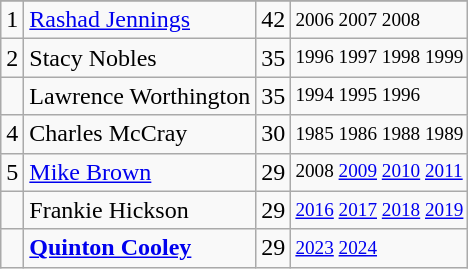<table class="wikitable">
<tr>
</tr>
<tr>
<td>1</td>
<td><a href='#'>Rashad Jennings</a></td>
<td>42</td>
<td style="font-size:80%;">2006 2007 2008</td>
</tr>
<tr>
<td>2</td>
<td>Stacy Nobles</td>
<td>35</td>
<td style="font-size:80%;">1996 1997 1998 1999</td>
</tr>
<tr>
<td></td>
<td>Lawrence Worthington</td>
<td>35</td>
<td style="font-size:80%;">1994 1995 1996</td>
</tr>
<tr>
<td>4</td>
<td>Charles McCray</td>
<td>30</td>
<td style="font-size:80%;">1985 1986 1988 1989</td>
</tr>
<tr>
<td>5</td>
<td><a href='#'>Mike Brown</a></td>
<td>29</td>
<td style="font-size:80%;">2008 <a href='#'>2009</a> <a href='#'>2010</a> <a href='#'>2011</a></td>
</tr>
<tr>
<td></td>
<td>Frankie Hickson</td>
<td>29</td>
<td style="font-size:80%;"><a href='#'>2016</a> <a href='#'>2017</a> <a href='#'>2018</a> <a href='#'>2019</a></td>
</tr>
<tr>
<td></td>
<td><strong><a href='#'>Quinton Cooley</a></strong></td>
<td>29</td>
<td style="font-size:80%;"><a href='#'>2023</a> <a href='#'>2024</a></td>
</tr>
</table>
